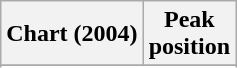<table class="wikitable plainrowheaders sortable" style="text-align:center">
<tr>
<th scope="col">Chart (2004)</th>
<th scope="col">Peak<br>position</th>
</tr>
<tr>
</tr>
<tr>
</tr>
</table>
